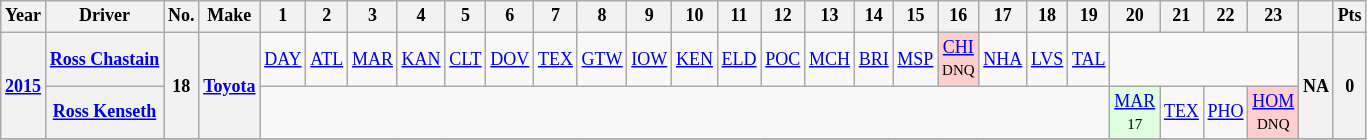<table class="wikitable" style="text-align:center; font-size:75%">
<tr>
<th>Year</th>
<th>Driver</th>
<th>No.</th>
<th>Make</th>
<th>1</th>
<th>2</th>
<th>3</th>
<th>4</th>
<th>5</th>
<th>6</th>
<th>7</th>
<th>8</th>
<th>9</th>
<th>10</th>
<th>11</th>
<th>12</th>
<th>13</th>
<th>14</th>
<th>15</th>
<th>16</th>
<th>17</th>
<th>18</th>
<th>19</th>
<th>20</th>
<th>21</th>
<th>22</th>
<th>23</th>
<th></th>
<th>Pts</th>
</tr>
<tr>
<th rowspan=2><a href='#'>2015</a></th>
<th><a href='#'>Ross Chastain</a></th>
<th rowspan=2>18</th>
<th rowspan=2><a href='#'>Toyota</a></th>
<td><a href='#'>DAY</a></td>
<td><a href='#'>ATL</a></td>
<td><a href='#'>MAR</a></td>
<td><a href='#'>KAN</a></td>
<td><a href='#'>CLT</a></td>
<td><a href='#'>DOV</a></td>
<td><a href='#'>TEX</a></td>
<td><a href='#'>GTW</a></td>
<td><a href='#'>IOW</a></td>
<td><a href='#'>KEN</a></td>
<td><a href='#'>ELD</a></td>
<td><a href='#'>POC</a></td>
<td><a href='#'>MCH</a></td>
<td><a href='#'>BRI</a></td>
<td><a href='#'>MSP</a></td>
<td style="background:#FFCFCF;"><a href='#'>CHI</a><br><small>DNQ</small></td>
<td><a href='#'>NHA</a></td>
<td><a href='#'>LVS</a></td>
<td><a href='#'>TAL</a></td>
<td colspan=4></td>
<th rowspan=2>NA</th>
<th rowspan=2>0</th>
</tr>
<tr>
<th><a href='#'>Ross Kenseth</a></th>
<td colspan=19></td>
<td style="background:#DFFFDF;"><a href='#'>MAR</a><br><small>17</small></td>
<td><a href='#'>TEX</a></td>
<td><a href='#'>PHO</a></td>
<td style="background:#FFCFCF;"><a href='#'>HOM</a><br><small>DNQ</small></td>
</tr>
<tr>
</tr>
</table>
